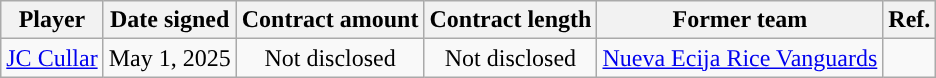<table class="wikitable sortable sortable">
<tr>
<th>Player</th>
<th>Date signed</th>
<th>Contract amount</th>
<th>Contract length</th>
<th>Former team</th>
<th>Ref.</th>
</tr>
<tr>
<td align=center><a href='#'>JC Cullar</a></td>
<td align=center>May 1, 2025</td>
<td align=center>Not disclosed</td>
<td align=center>Not disclosed</td>
<td align=center><a href='#'>Nueva Ecija Rice Vanguards</a> </td>
<td align=center></td>
</tr>
</table>
